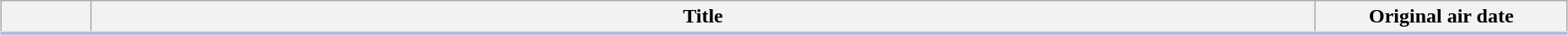<table class="plainrowheaders wikitable" style="width:98%; margin:auto; background:#FFF;">
<tr style="border-bottom: 3px solid #CCF;">
<th style="width:4em;"></th>
<th>Title</th>
<th style="width:12em;">Original air date</th>
</tr>
<tr>
</tr>
</table>
